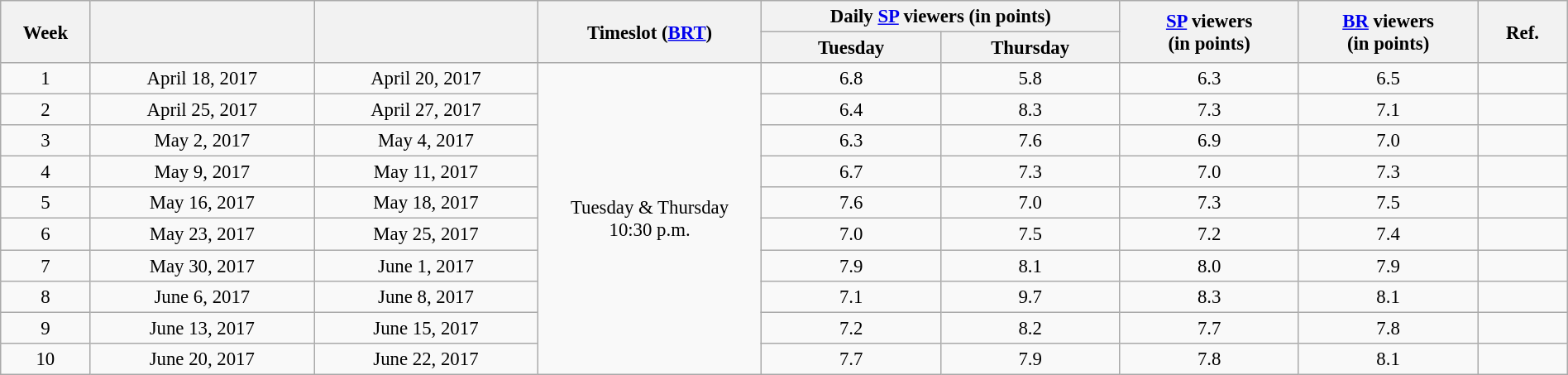<table class="wikitable sortable" style="text-align:center; font-size:95%; width: 100%">
<tr>
<th rowspan=2 width="05.0%">Week</th>
<th rowspan=2 width="12.5%"></th>
<th rowspan=2 width="12.5%"></th>
<th rowspan=2 width="12.5%">Timeslot (<a href='#'>BRT</a>)</th>
<th colspan=2 width="20.0%">Daily <a href='#'>SP</a> viewers (in points)</th>
<th rowspan=2 width="10.0%"><a href='#'>SP</a> viewers<br>(in points)</th>
<th rowspan=2 width="10.0%"><a href='#'>BR</a> viewers<br>(in points)</th>
<th rowspan=2 width="05.0%">Ref.</th>
</tr>
<tr>
<th width="10%">Tuesday</th>
<th width="10%">Thursday</th>
</tr>
<tr>
<td>1</td>
<td>April 18, 2017</td>
<td>April 20, 2017</td>
<td rowspan=10>Tuesday & Thursday<br>10:30 p.m.</td>
<td>6.8</td>
<td>5.8</td>
<td>6.3</td>
<td>6.5</td>
<td></td>
</tr>
<tr>
<td>2</td>
<td>April 25, 2017</td>
<td>April 27, 2017</td>
<td>6.4</td>
<td>8.3</td>
<td>7.3</td>
<td>7.1</td>
<td></td>
</tr>
<tr>
<td>3</td>
<td>May 2, 2017</td>
<td>May 4, 2017</td>
<td>6.3</td>
<td>7.6</td>
<td>6.9</td>
<td>7.0</td>
<td></td>
</tr>
<tr>
<td>4</td>
<td>May 9, 2017</td>
<td>May 11, 2017</td>
<td>6.7</td>
<td>7.3</td>
<td>7.0</td>
<td>7.3</td>
<td></td>
</tr>
<tr>
<td>5</td>
<td>May 16, 2017</td>
<td>May 18, 2017</td>
<td>7.6</td>
<td>7.0</td>
<td>7.3</td>
<td>7.5</td>
<td></td>
</tr>
<tr>
<td>6</td>
<td>May 23, 2017</td>
<td>May 25, 2017</td>
<td>7.0</td>
<td>7.5</td>
<td>7.2</td>
<td>7.4</td>
<td></td>
</tr>
<tr>
<td>7</td>
<td>May 30, 2017</td>
<td>June 1, 2017</td>
<td>7.9</td>
<td>8.1</td>
<td>8.0</td>
<td>7.9</td>
<td></td>
</tr>
<tr>
<td>8</td>
<td>June 6, 2017</td>
<td>June 8, 2017</td>
<td>7.1</td>
<td>9.7</td>
<td>8.3</td>
<td>8.1</td>
<td></td>
</tr>
<tr>
<td>9</td>
<td>June 13, 2017</td>
<td>June 15, 2017</td>
<td>7.2</td>
<td>8.2</td>
<td>7.7</td>
<td>7.8</td>
<td></td>
</tr>
<tr>
<td>10</td>
<td>June 20, 2017</td>
<td>June 22, 2017</td>
<td>7.7</td>
<td>7.9</td>
<td>7.8</td>
<td>8.1</td>
<td></td>
</tr>
</table>
